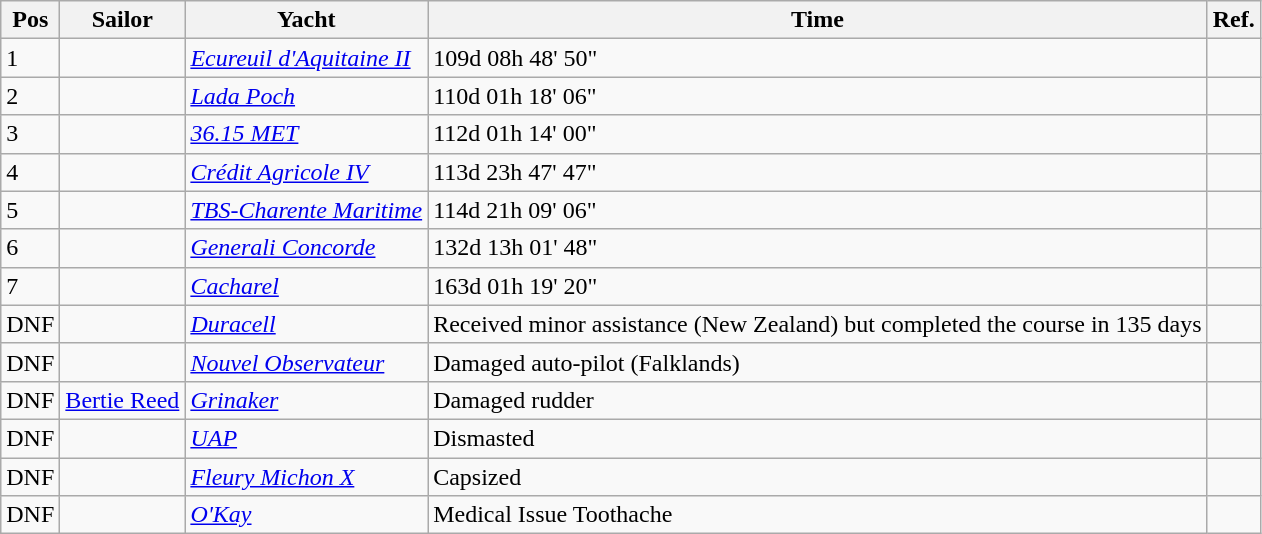<table class="wikitable sortable">
<tr>
<th>Pos</th>
<th>Sailor</th>
<th>Yacht</th>
<th>Time</th>
<th>Ref.</th>
</tr>
<tr>
<td>1</td>
<td></td>
<td><em><a href='#'>Ecureuil d'Aquitaine II</a></em></td>
<td>109d 08h 48' 50"</td>
<td></td>
</tr>
<tr>
<td>2</td>
<td></td>
<td><em><a href='#'>Lada Poch</a></em></td>
<td>110d 01h 18' 06"</td>
<td></td>
</tr>
<tr>
<td>3</td>
<td></td>
<td><em><a href='#'>36.15 MET</a></em></td>
<td>112d 01h 14' 00"</td>
<td></td>
</tr>
<tr>
<td>4</td>
<td></td>
<td><em><a href='#'>Crédit Agricole IV</a></em></td>
<td>113d 23h 47' 47"</td>
<td></td>
</tr>
<tr>
<td>5</td>
<td></td>
<td><em><a href='#'>TBS-Charente Maritime</a></em></td>
<td>114d 21h 09' 06"</td>
<td></td>
</tr>
<tr>
<td>6</td>
<td></td>
<td><em><a href='#'>Generali Concorde</a></em></td>
<td>132d 13h 01' 48"</td>
<td></td>
</tr>
<tr>
<td>7</td>
<td></td>
<td><em><a href='#'>Cacharel</a></em></td>
<td>163d 01h 19' 20"</td>
<td></td>
</tr>
<tr>
<td>DNF</td>
<td></td>
<td><em><a href='#'>Duracell</a></em></td>
<td>Received minor assistance (New Zealand) but completed the course in 135 days</td>
<td></td>
</tr>
<tr>
<td>DNF</td>
<td></td>
<td><em><a href='#'>Nouvel Observateur</a></em></td>
<td>Damaged auto-pilot (Falklands)</td>
<td></td>
</tr>
<tr>
<td>DNF</td>
<td> <a href='#'>Bertie Reed</a></td>
<td><em><a href='#'>Grinaker</a></em></td>
<td>Damaged rudder</td>
<td></td>
</tr>
<tr>
<td>DNF</td>
<td></td>
<td><em><a href='#'>UAP</a></em></td>
<td>Dismasted</td>
<td></td>
</tr>
<tr>
<td>DNF</td>
<td></td>
<td><em><a href='#'>Fleury Michon X</a></em></td>
<td>Capsized</td>
<td></td>
</tr>
<tr>
<td>DNF</td>
<td></td>
<td><em><a href='#'>O'Kay</a></em></td>
<td>Medical Issue Toothache</td>
<td></td>
</tr>
</table>
